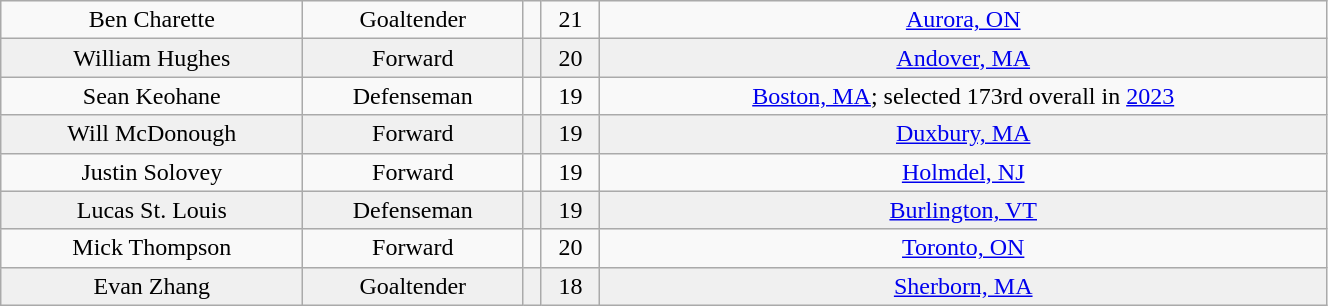<table class="wikitable" width="70%">
<tr align="center" bgcolor="">
<td>Ben Charette</td>
<td>Goaltender</td>
<td></td>
<td>21</td>
<td><a href='#'>Aurora, ON</a></td>
</tr>
<tr align="center" bgcolor="f0f0f0">
<td>William Hughes</td>
<td>Forward</td>
<td></td>
<td>20</td>
<td><a href='#'>Andover, MA</a></td>
</tr>
<tr align="center" bgcolor="">
<td>Sean Keohane</td>
<td>Defenseman</td>
<td></td>
<td>19</td>
<td><a href='#'>Boston, MA</a>; selected 173rd overall in <a href='#'>2023</a></td>
</tr>
<tr align="center" bgcolor="f0f0f0">
<td>Will McDonough</td>
<td>Forward</td>
<td></td>
<td>19</td>
<td><a href='#'>Duxbury, MA</a></td>
</tr>
<tr align="center" bgcolor="">
<td>Justin Solovey</td>
<td>Forward</td>
<td></td>
<td>19</td>
<td><a href='#'>Holmdel, NJ</a></td>
</tr>
<tr align="center" bgcolor="f0f0f0">
<td>Lucas St. Louis</td>
<td>Defenseman</td>
<td></td>
<td>19</td>
<td><a href='#'>Burlington, VT</a></td>
</tr>
<tr align="center" bgcolor="">
<td>Mick Thompson</td>
<td>Forward</td>
<td></td>
<td>20</td>
<td><a href='#'>Toronto, ON</a></td>
</tr>
<tr align="center" bgcolor="f0f0f0">
<td>Evan Zhang</td>
<td>Goaltender</td>
<td></td>
<td>18</td>
<td><a href='#'>Sherborn, MA</a></td>
</tr>
</table>
